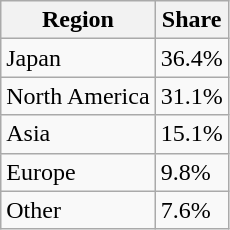<table class="wikitable floatright">
<tr>
<th>Region</th>
<th>Share</th>
</tr>
<tr>
<td>Japan</td>
<td>36.4%</td>
</tr>
<tr>
<td>North America</td>
<td>31.1%</td>
</tr>
<tr>
<td>Asia</td>
<td>15.1%</td>
</tr>
<tr>
<td>Europe</td>
<td>9.8%</td>
</tr>
<tr>
<td>Other</td>
<td>7.6%</td>
</tr>
</table>
